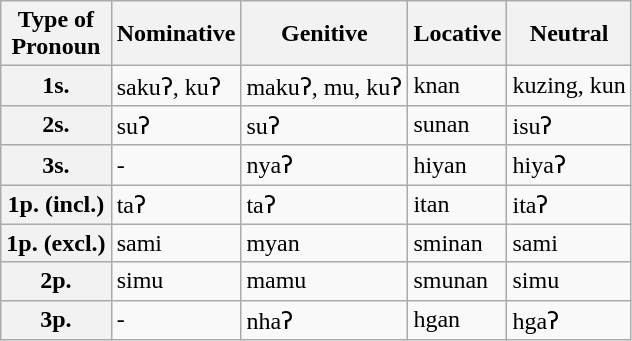<table class="wikitable">
<tr>
<th>Type of<br> Pronoun</th>
<th c=01>Nominative</th>
<th c=02>Genitive</th>
<th c=03>Locative</th>
<th c=04>Neutral</th>
</tr>
<tr>
<th>1s.</th>
<td c=01>sakuʔ, kuʔ</td>
<td c=02>makuʔ, mu, kuʔ</td>
<td c=03>knan</td>
<td c=04>kuzing, kun</td>
</tr>
<tr>
<th>2s.</th>
<td c=01>suʔ</td>
<td c=02>suʔ</td>
<td c=03>sunan</td>
<td c=04>isuʔ</td>
</tr>
<tr>
<th>3s.</th>
<td c=01>-</td>
<td c=02>nyaʔ</td>
<td c=03>hiyan</td>
<td c=04>hiyaʔ</td>
</tr>
<tr>
<th>1p. (incl.)</th>
<td c=01>taʔ</td>
<td c=02>taʔ</td>
<td c=03>itan</td>
<td c=04>itaʔ</td>
</tr>
<tr>
<th>1p. (excl.)</th>
<td c=01>sami</td>
<td c=02>myan</td>
<td c=03>sminan</td>
<td c=04>sami</td>
</tr>
<tr>
<th>2p.</th>
<td c=01>simu</td>
<td c=02>mamu</td>
<td c=03>smunan</td>
<td c=04>simu</td>
</tr>
<tr>
<th>3p.</th>
<td c=01>-</td>
<td c=02>nhaʔ</td>
<td c=03>hgan</td>
<td c=04>hgaʔ</td>
</tr>
</table>
